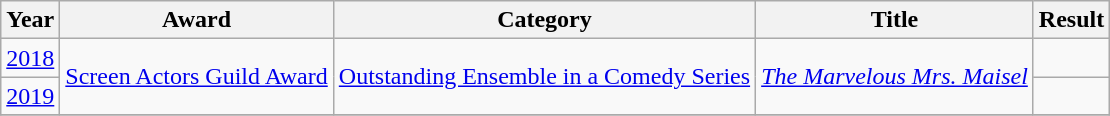<table class="wikitable">
<tr>
<th>Year</th>
<th>Award</th>
<th>Category</th>
<th>Title</th>
<th class="unsortable">Result</th>
</tr>
<tr>
<td><a href='#'>2018</a></td>
<td rowspan=2><a href='#'>Screen Actors Guild Award</a></td>
<td rowspan=2><a href='#'>Outstanding Ensemble in a Comedy Series</a></td>
<td rowspan=2><em><a href='#'>The Marvelous Mrs. Maisel</a></em></td>
<td></td>
</tr>
<tr>
<td><a href='#'>2019</a></td>
<td></td>
</tr>
<tr>
</tr>
</table>
